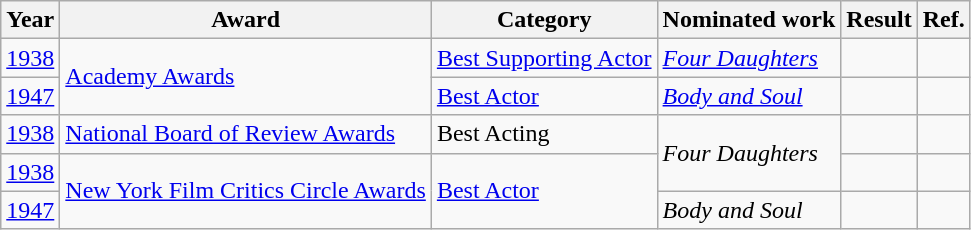<table class="wikitable plainrowheaders">
<tr>
<th>Year</th>
<th>Award</th>
<th>Category</th>
<th>Nominated work</th>
<th>Result</th>
<th>Ref.</th>
</tr>
<tr>
<td><a href='#'>1938</a></td>
<td rowspan="2"><a href='#'>Academy Awards</a></td>
<td><a href='#'>Best Supporting Actor</a></td>
<td><em><a href='#'>Four Daughters</a></em></td>
<td></td>
<td align="center"></td>
</tr>
<tr>
<td><a href='#'>1947</a></td>
<td><a href='#'>Best Actor</a></td>
<td><em><a href='#'>Body and Soul</a></em></td>
<td></td>
<td align="center"></td>
</tr>
<tr>
<td><a href='#'>1938</a></td>
<td><a href='#'>National Board of Review Awards</a></td>
<td>Best Acting</td>
<td rowspan="2"><em>Four Daughters</em></td>
<td></td>
<td align="center"></td>
</tr>
<tr>
<td><a href='#'>1938</a></td>
<td rowspan="2"><a href='#'>New York Film Critics Circle Awards</a></td>
<td rowspan="2"><a href='#'>Best Actor</a></td>
<td></td>
<td align="center"></td>
</tr>
<tr>
<td><a href='#'>1947</a></td>
<td><em>Body and Soul</em></td>
<td></td>
<td align="center"></td>
</tr>
</table>
